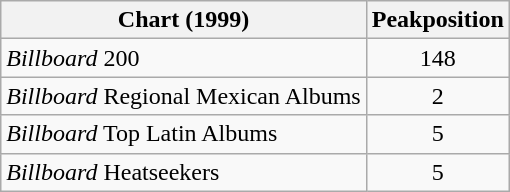<table class="wikitable">
<tr>
<th>Chart (1999)</th>
<th>Peakposition</th>
</tr>
<tr>
<td><em>Billboard</em> 200</td>
<td style="text-align:center;">148</td>
</tr>
<tr>
<td><em>Billboard</em> Regional Mexican Albums</td>
<td style="text-align:center;">2</td>
</tr>
<tr>
<td><em>Billboard</em> Top Latin Albums</td>
<td style="text-align:center;">5</td>
</tr>
<tr>
<td><em>Billboard</em> Heatseekers</td>
<td style="text-align:center;">5</td>
</tr>
</table>
